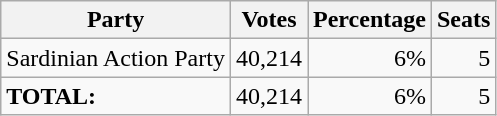<table class="wikitable mw-collapsible" style="text-align:right">
<tr>
<th>Party</th>
<th>Votes</th>
<th>Percentage</th>
<th>Seats</th>
</tr>
<tr>
<td style="text-align:left;">Sardinian Action Party</td>
<td>40,214</td>
<td>6%</td>
<td>5</td>
</tr>
<tr>
<td style="text-align:left;"><strong>TOTAL:</strong></td>
<td>40,214</td>
<td>6%</td>
<td>5</td>
</tr>
</table>
